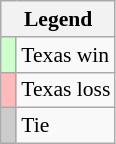<table class="wikitable" style="font-size:90%">
<tr>
<th colspan="2">Legend</th>
</tr>
<tr>
<td bgcolor="#ccffcc"> </td>
<td>Texas win</td>
</tr>
<tr>
<td bgcolor="#ffbbbb"> </td>
<td>Texas loss</td>
</tr>
<tr>
<td bgcolor="#cccccc"> </td>
<td>Tie</td>
</tr>
</table>
